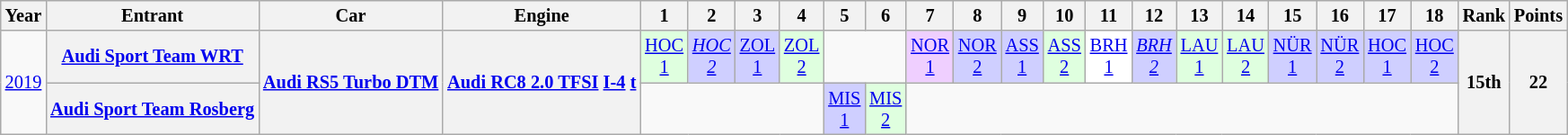<table class="wikitable" style="text-align:center; font-size:85%">
<tr>
<th>Year</th>
<th>Entrant</th>
<th>Car</th>
<th>Engine</th>
<th>1</th>
<th>2</th>
<th>3</th>
<th>4</th>
<th>5</th>
<th>6</th>
<th>7</th>
<th>8</th>
<th>9</th>
<th>10</th>
<th>11</th>
<th>12</th>
<th>13</th>
<th>14</th>
<th>15</th>
<th>16</th>
<th>17</th>
<th>18</th>
<th>Rank</th>
<th>Points</th>
</tr>
<tr>
<td rowspan=2><a href='#'>2019</a></td>
<th nowrap><a href='#'>Audi Sport Team WRT</a></th>
<th rowspan=2 nowrap><a href='#'>Audi RS5 Turbo DTM</a></th>
<th rowspan=2 nowrap><a href='#'>Audi RC8 2.0 TFSI</a> <a href='#'>I-4</a> <a href='#'>t</a></th>
<td style="background:#DFFFDF;"><a href='#'>HOC<br>1</a><br></td>
<td style="background:#CFCFFF;"><em><a href='#'>HOC<br>2</a></em><br></td>
<td style="background:#CFCFFF;"><a href='#'>ZOL<br>1</a><br></td>
<td style="background:#DFFFDF;"><a href='#'>ZOL<br>2</a><br></td>
<td colspan=2></td>
<td style="background:#EFCFFF;"><a href='#'>NOR<br>1</a><br></td>
<td style="background:#CFCFFF;"><a href='#'>NOR<br>2</a><br></td>
<td style="background:#CFCFFF;"><a href='#'>ASS<br>1</a><br></td>
<td style="background:#DFFFDF;"><a href='#'>ASS<br>2</a><br></td>
<td style="background:#FFFFFF;"><a href='#'>BRH<br>1</a><br></td>
<td style="background:#CFCFFF;"><em><a href='#'>BRH<br>2</a></em><br></td>
<td style="background:#DFFFDF;"><a href='#'>LAU<br>1</a><br></td>
<td style="background:#DFFFDF;"><a href='#'>LAU<br>2</a><br></td>
<td style="background:#CFCFFF;"><a href='#'>NÜR<br>1</a><br></td>
<td style="background:#CFCFFF;"><a href='#'>NÜR<br>2</a><br></td>
<td style="background:#CFCFFF;"><a href='#'>HOC<br>1</a><br></td>
<td style="background:#CFCFFF;"><a href='#'>HOC<br>2</a><br></td>
<th rowspan=2>15th</th>
<th rowspan=2>22</th>
</tr>
<tr>
<th nowrap><a href='#'>Audi Sport Team Rosberg</a></th>
<td colspan=4></td>
<td style="background:#CFCFFF;"><a href='#'>MIS<br>1</a><br></td>
<td style="background:#DFFFDF;"><a href='#'>MIS<br>2</a><br></td>
<td colspan=12></td>
</tr>
</table>
